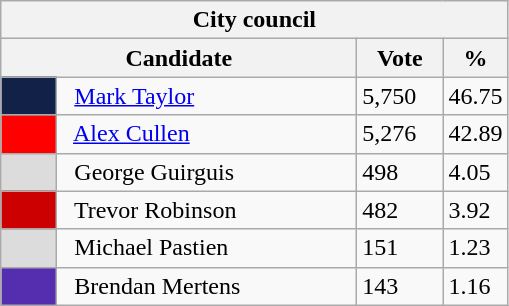<table class="wikitable">
<tr>
<th colspan="4">City council</th>
</tr>
<tr>
<th width="230" bgcolor="#ddddff" colspan="2">Candidate</th>
<th width="50" bgcolor="#ddddff">Vote</th>
<th width="30" bgcolor="#ddddff">%</th>
</tr>
<tr>
<td width="30" bgcolor="#122148"> </td>
<td>  <a href='#'>Mark Taylor</a></td>
<td>5,750</td>
<td>46.75</td>
</tr>
<tr>
<td width="30" bgcolor="#ff0000"> </td>
<td>  <a href='#'>Alex Cullen</a></td>
<td>5,276</td>
<td>42.89</td>
</tr>
<tr>
<td width="30" bgcolor="#dcdcdc"> </td>
<td>  George Guirguis</td>
<td>498</td>
<td>4.05</td>
</tr>
<tr>
<td width="30" bgcolor="#cc0000"> </td>
<td>  Trevor Robinson</td>
<td>482</td>
<td>3.92</td>
</tr>
<tr>
<td width="30" bgcolor="#dcdcdc"> </td>
<td>  Michael Pastien</td>
<td>151</td>
<td>1.23</td>
</tr>
<tr>
<td width="30" bgcolor="#552eaf"> </td>
<td>  Brendan Mertens</td>
<td>143</td>
<td>1.16</td>
</tr>
</table>
